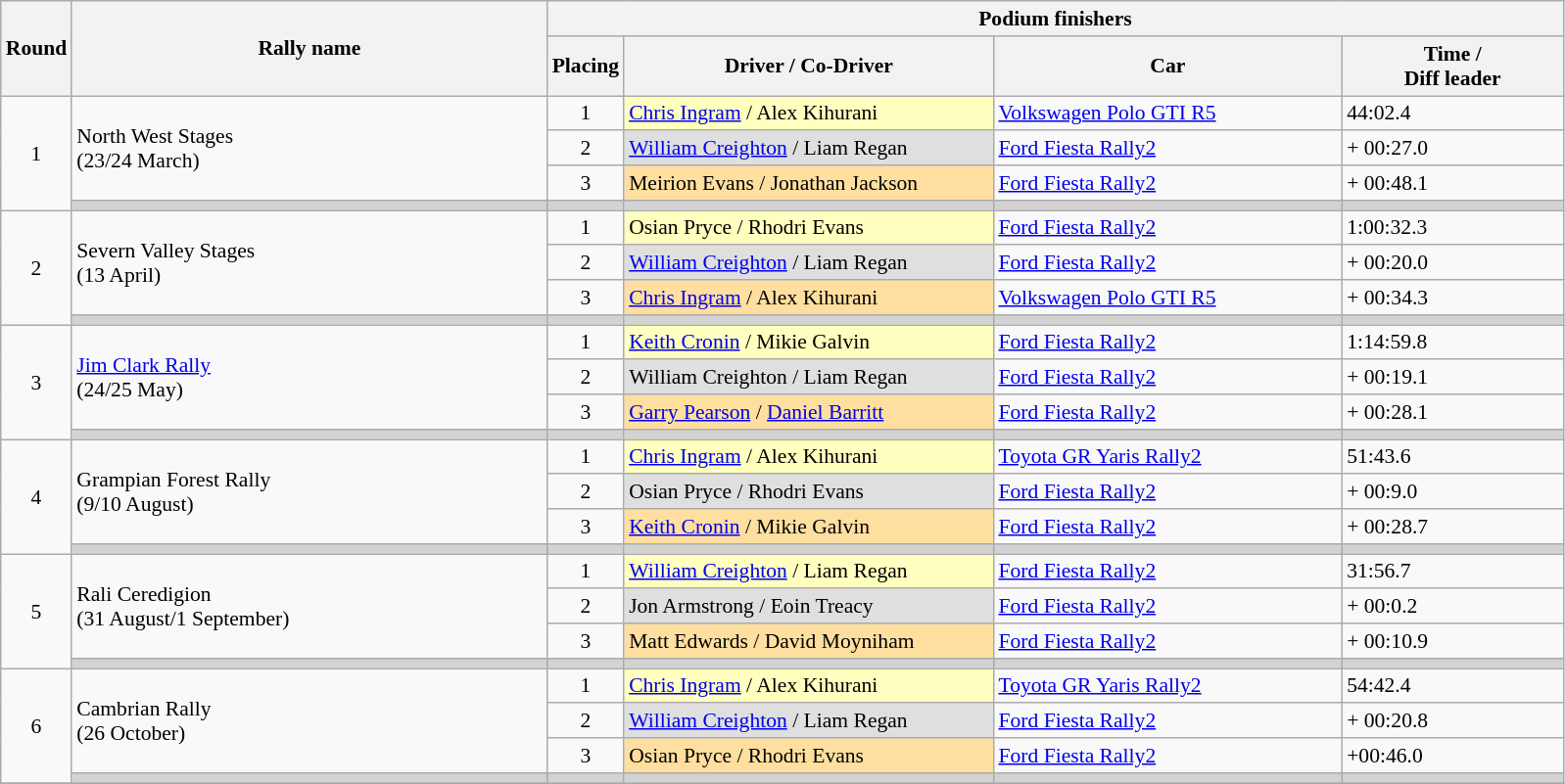<table class="wikitable" style="font-size:90%;">
<tr>
<th rowspan=2>Round</th>
<th style="width:22em" rowspan=2>Rally name</th>
<th colspan=4>Podium finishers</th>
</tr>
<tr>
<th>Placing</th>
<th style="width:17em">Driver / Co-Driver</th>
<th style="width:16em">Car</th>
<th style="width:10em">Time /<br>Diff leader<br></th>
</tr>
<tr>
<td rowspan=4 align=center>1</td>
<td rowspan=3>North West Stages<br>(23/24 March)</td>
<td align=center>1</td>
<td style="background:#ffffbf;"><a href='#'>Chris Ingram</a> / Alex Kihurani</td>
<td><a href='#'>Volkswagen Polo GTI R5</a></td>
<td>44:02.4</td>
</tr>
<tr>
<td align=center>2</td>
<td style="background:#dfdfdf;"><a href='#'>William Creighton</a> / Liam Regan</td>
<td><a href='#'>Ford Fiesta Rally2</a></td>
<td>+ 00:27.0</td>
</tr>
<tr>
<td align=center>3</td>
<td style="background:#ffdf9f;">Meirion Evans / Jonathan Jackson</td>
<td><a href='#'>Ford Fiesta Rally2</a></td>
<td>+ 00:48.1</td>
</tr>
<tr style="background:lightgrey;">
<td></td>
<td></td>
<td></td>
<td></td>
<td></td>
</tr>
<tr>
<td rowspan=4 align=center>2</td>
<td rowspan=3>Severn Valley Stages<br>(13 April)</td>
<td align=center>1</td>
<td style="background:#ffffbf;">Osian Pryce / Rhodri Evans</td>
<td><a href='#'>Ford Fiesta Rally2</a></td>
<td>1:00:32.3</td>
</tr>
<tr>
<td align=center>2</td>
<td style="background:#dfdfdf;"><a href='#'>William Creighton</a> / Liam Regan</td>
<td><a href='#'>Ford Fiesta Rally2</a></td>
<td>+ 00:20.0</td>
</tr>
<tr>
<td align=center>3</td>
<td style="background:#ffdf9f;"><a href='#'>Chris Ingram</a> / Alex Kihurani</td>
<td><a href='#'>Volkswagen Polo GTI R5</a></td>
<td>+ 00:34.3</td>
</tr>
<tr style="background:lightgrey;">
<td></td>
<td></td>
<td></td>
<td></td>
<td></td>
</tr>
<tr>
<td rowspan=4 align=center>3</td>
<td rowspan=3><a href='#'>Jim Clark Rally</a> <br>(24/25 May)</td>
<td align=center>1</td>
<td style="background:#ffffbf;"><a href='#'>Keith Cronin</a> / Mikie Galvin</td>
<td><a href='#'>Ford Fiesta Rally2</a></td>
<td>1:14:59.8</td>
</tr>
<tr>
<td align=center>2</td>
<td style="background:#dfdfdf;">William Creighton / Liam Regan</td>
<td><a href='#'>Ford Fiesta Rally2</a></td>
<td>+ 00:19.1</td>
</tr>
<tr>
<td align=center>3</td>
<td style="background:#ffdf9f;"><a href='#'>Garry Pearson</a> / <a href='#'>Daniel Barritt</a></td>
<td><a href='#'>Ford Fiesta Rally2</a></td>
<td>+ 00:28.1</td>
</tr>
<tr style="background:lightgrey;">
<td></td>
<td></td>
<td></td>
<td></td>
<td></td>
</tr>
<tr>
<td rowspan=4 align=center>4</td>
<td rowspan=3>Grampian Forest Rally <br>(9/10 August)</td>
<td align=center>1</td>
<td style="background:#ffffbf;"><a href='#'>Chris Ingram</a> / Alex Kihurani</td>
<td><a href='#'>Toyota GR Yaris Rally2</a></td>
<td>51:43.6</td>
</tr>
<tr>
<td align=center>2</td>
<td style="background:#dfdfdf;">Osian Pryce / Rhodri Evans</td>
<td><a href='#'>Ford Fiesta Rally2</a></td>
<td>+ 00:9.0</td>
</tr>
<tr>
<td align=center>3</td>
<td style="background:#ffdf9f;"><a href='#'>Keith Cronin</a> / Mikie Galvin</td>
<td><a href='#'>Ford Fiesta Rally2</a></td>
<td>+ 00:28.7</td>
</tr>
<tr style="background:lightgrey;">
<td></td>
<td></td>
<td></td>
<td></td>
<td></td>
</tr>
<tr>
<td rowspan=4 align=center>5</td>
<td rowspan=3>Rali Ceredigion <br>(31 August/1 September)</td>
<td align=center>1</td>
<td style="background:#ffffbf;"><a href='#'>William Creighton</a> / Liam Regan</td>
<td><a href='#'>Ford Fiesta Rally2</a></td>
<td>31:56.7</td>
</tr>
<tr>
<td align=center>2</td>
<td style="background:#dfdfdf;">Jon Armstrong / Eoin Treacy</td>
<td><a href='#'>Ford Fiesta Rally2</a></td>
<td>+ 00:0.2</td>
</tr>
<tr>
<td align=center>3</td>
<td style="background:#ffdf9f;">Matt Edwards / David Moyniham</td>
<td><a href='#'>Ford Fiesta Rally2</a></td>
<td>+ 00:10.9</td>
</tr>
<tr style="background:lightgrey;">
<td></td>
<td></td>
<td></td>
<td></td>
<td></td>
</tr>
<tr>
<td rowspan=4 align=center>6</td>
<td rowspan=3>Cambrian Rally <br>(26 October)</td>
<td align=center>1</td>
<td style="background:#ffffbf;"><a href='#'>Chris Ingram</a> / Alex Kihurani</td>
<td><a href='#'>Toyota GR Yaris Rally2</a></td>
<td>54:42.4</td>
</tr>
<tr>
<td align=center>2</td>
<td style="background:#dfdfdf;"><a href='#'>William Creighton</a> / Liam Regan</td>
<td><a href='#'>Ford Fiesta Rally2</a></td>
<td>+ 00:20.8</td>
</tr>
<tr>
<td align=center>3</td>
<td style="background:#ffdf9f;">Osian Pryce / Rhodri Evans</td>
<td><a href='#'>Ford Fiesta Rally2</a></td>
<td>+00:46.0</td>
</tr>
<tr style="background:lightgrey;">
<td></td>
<td></td>
<td></td>
<td></td>
<td></td>
</tr>
<tr>
</tr>
</table>
